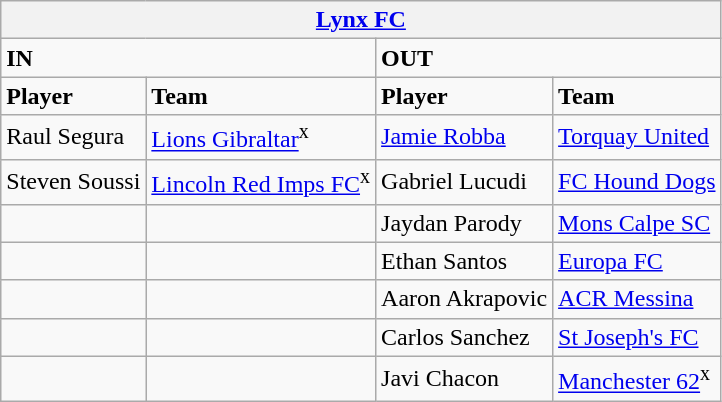<table class="wikitable">
<tr>
<th colspan="4"><a href='#'>Lynx FC</a></th>
</tr>
<tr>
<td colspan="2"><strong>IN</strong></td>
<td colspan="2"><strong>OUT</strong></td>
</tr>
<tr>
<td><strong>Player</strong></td>
<td><strong>Team</strong></td>
<td><strong>Player</strong></td>
<td><strong>Team</strong></td>
</tr>
<tr>
<td>Raul Segura</td>
<td><a href='#'>Lions Gibraltar</a><sup>x</sup></td>
<td><a href='#'>Jamie Robba</a></td>
<td><a href='#'>Torquay United</a></td>
</tr>
<tr>
<td>Steven Soussi</td>
<td><a href='#'>Lincoln Red Imps FC</a><sup>x</sup></td>
<td>Gabriel Lucudi</td>
<td><a href='#'>FC Hound Dogs</a></td>
</tr>
<tr>
<td></td>
<td></td>
<td>Jaydan Parody</td>
<td><a href='#'>Mons Calpe SC</a></td>
</tr>
<tr>
<td></td>
<td></td>
<td>Ethan Santos</td>
<td><a href='#'>Europa FC</a></td>
</tr>
<tr>
<td></td>
<td></td>
<td>Aaron Akrapovic</td>
<td><a href='#'>ACR Messina</a></td>
</tr>
<tr>
<td></td>
<td></td>
<td>Carlos Sanchez</td>
<td><a href='#'>St Joseph's FC</a></td>
</tr>
<tr>
<td></td>
<td></td>
<td>Javi Chacon</td>
<td><a href='#'>Manchester 62</a><sup>x</sup></td>
</tr>
</table>
